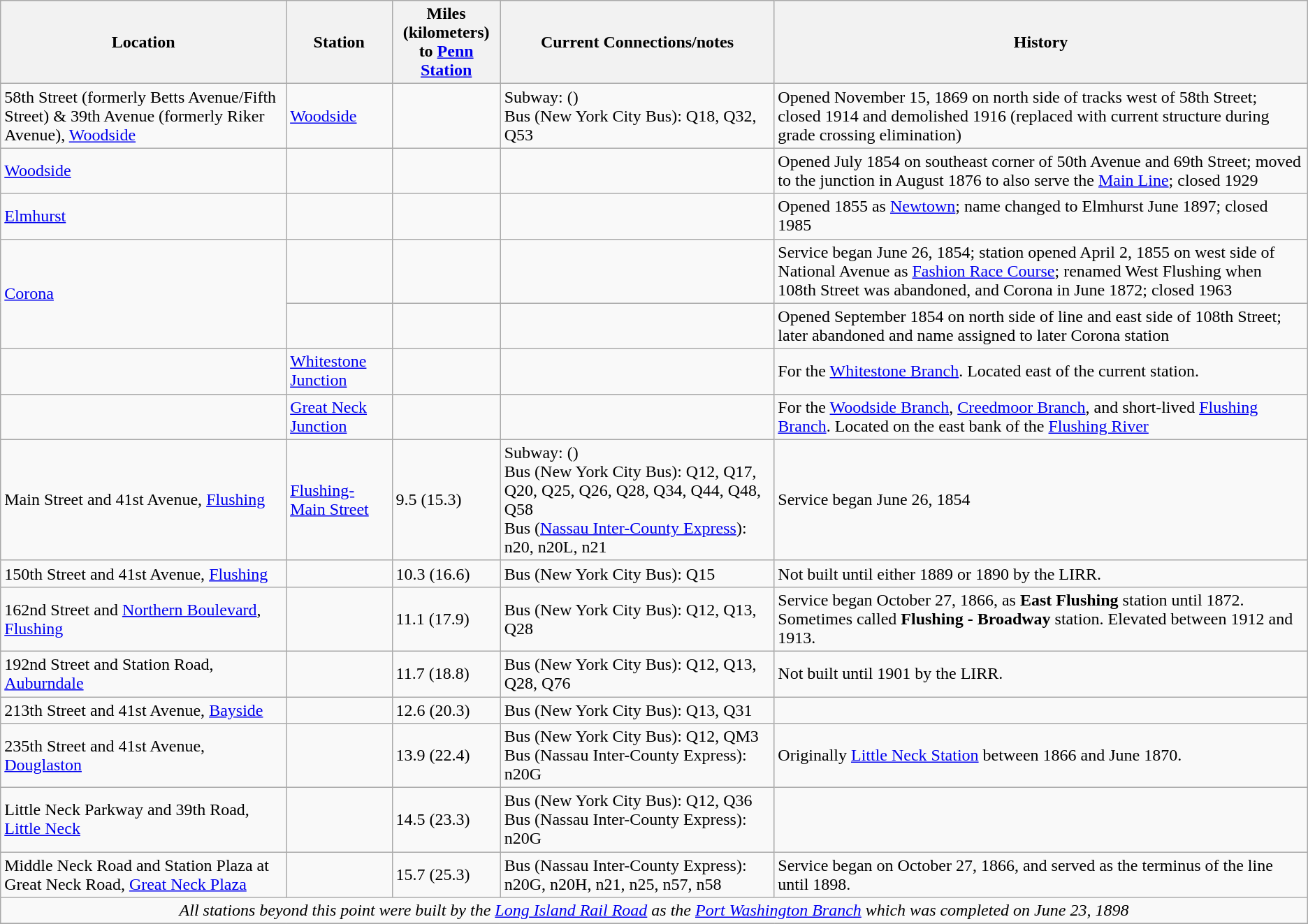<table class="wikitable">
<tr>
<th>Location</th>
<th>Station</th>
<th>Miles (kilometers)<br>to <a href='#'>Penn Station</a></th>
<th>Current Connections/notes</th>
<th>History</th>
</tr>
<tr>
<td>58th Street (formerly Betts Avenue/Fifth Street) & 39th Avenue (formerly Riker Avenue), <a href='#'>Woodside</a></td>
<td><a href='#'>Woodside</a><br></td>
<td></td>
<td>Subway: ()<br>Bus (New York City Bus): Q18, Q32, Q53</td>
<td>Opened November 15, 1869 on north side of tracks west of 58th Street; closed 1914 and demolished 1916 (replaced with current structure during grade crossing elimination)</td>
</tr>
<tr>
<td><a href='#'>Woodside</a></td>
<td></td>
<td></td>
<td></td>
<td>Opened July 1854 on southeast corner of 50th Avenue and 69th Street; moved to the junction in August 1876 to also serve the <a href='#'>Main Line</a>; closed 1929</td>
</tr>
<tr>
<td><a href='#'>Elmhurst</a></td>
<td></td>
<td></td>
<td></td>
<td>Opened 1855 as <a href='#'>Newtown</a>; name changed to Elmhurst June 1897; closed 1985</td>
</tr>
<tr>
<td rowspan="2"><a href='#'>Corona</a></td>
<td></td>
<td></td>
<td></td>
<td>Service began June 26, 1854; station opened April 2, 1855 on west side of National Avenue as <a href='#'>Fashion Race Course</a>; renamed West Flushing when 108th Street was abandoned, and Corona in June 1872; closed 1963</td>
</tr>
<tr>
<td></td>
<td></td>
<td></td>
<td>Opened September 1854 on north side of line and east side of 108th Street; later abandoned and name assigned to later Corona station</td>
</tr>
<tr>
<td></td>
<td><a href='#'>Whitestone Junction</a></td>
<td></td>
<td></td>
<td>For the <a href='#'>Whitestone Branch</a>. Located east of the current  station.</td>
</tr>
<tr>
<td></td>
<td><a href='#'>Great Neck Junction</a></td>
<td></td>
<td></td>
<td>For the <a href='#'>Woodside Branch</a>, <a href='#'>Creedmoor Branch</a>, and short-lived <a href='#'>Flushing Branch</a>. Located on the east bank of the <a href='#'>Flushing River</a></td>
</tr>
<tr>
<td>Main Street and 41st Avenue, <a href='#'>Flushing</a></td>
<td><a href='#'>Flushing-Main Street</a></td>
<td>9.5 (15.3)</td>
<td>Subway: () <br>Bus (New York City Bus): Q12, Q17, Q20, Q25, Q26, Q28, Q34, Q44, Q48, Q58<br>Bus (<a href='#'>Nassau Inter-County Express</a>): n20, n20L, n21</td>
<td>Service began June 26, 1854</td>
</tr>
<tr>
<td>150th Street and 41st Avenue, <a href='#'>Flushing</a></td>
<td></td>
<td>10.3 (16.6)</td>
<td>Bus (New York City Bus): Q15</td>
<td>Not built until either 1889 or 1890 by the LIRR.</td>
</tr>
<tr>
<td>162nd Street and <a href='#'>Northern Boulevard</a>, <a href='#'>Flushing</a></td>
<td></td>
<td>11.1 (17.9)</td>
<td>Bus (New York City Bus): Q12, Q13, Q28</td>
<td>Service began October 27, 1866, as <strong>East Flushing</strong> station until 1872. Sometimes called <strong>Flushing - Broadway</strong> station. Elevated between 1912 and 1913.</td>
</tr>
<tr>
<td>192nd Street and Station Road, <a href='#'>Auburndale</a></td>
<td></td>
<td>11.7 (18.8)</td>
<td>Bus (New York City Bus): Q12, Q13, Q28, Q76</td>
<td>Not built until 1901 by the LIRR.</td>
</tr>
<tr>
<td>213th Street and 41st Avenue, <a href='#'>Bayside</a></td>
<td></td>
<td>12.6 (20.3)</td>
<td>Bus (New York City Bus): Q13, Q31</td>
<td></td>
</tr>
<tr>
<td>235th Street and 41st Avenue, <a href='#'>Douglaston</a></td>
<td></td>
<td>13.9 (22.4)</td>
<td>Bus (New York City Bus): Q12, QM3<br>Bus (Nassau Inter-County Express): n20G</td>
<td>Originally <a href='#'>Little Neck Station</a> between 1866 and June 1870.</td>
</tr>
<tr>
<td>Little Neck Parkway and 39th Road, <a href='#'>Little Neck</a></td>
<td></td>
<td>14.5 (23.3)</td>
<td>Bus (New York City Bus): Q12, Q36<br>Bus (Nassau Inter-County Express): n20G</td>
<td></td>
</tr>
<tr>
<td>Middle Neck Road and Station Plaza at Great Neck Road, <a href='#'>Great Neck Plaza</a></td>
<td></td>
<td>15.7 (25.3)</td>
<td>Bus (Nassau Inter-County Express):  n20G, n20H, n21, n25, n57, n58</td>
<td>Service began on October 27, 1866, and served as the terminus of the line until 1898.</td>
</tr>
<tr>
<td colspan="5" align="center"><em>All stations beyond this point were built by the <a href='#'>Long Island Rail Road</a> as the <a href='#'>Port Washington Branch</a> which was completed on June 23, 1898</em></td>
</tr>
<tr>
</tr>
</table>
